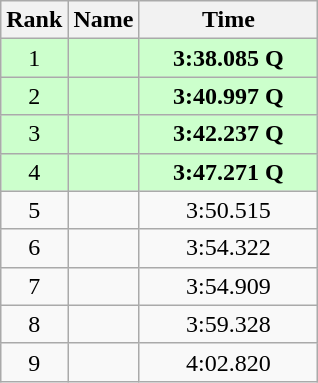<table class="wikitable" style="text-align:center;">
<tr>
<th>Rank</th>
<th style="width:"18em">Name</th>
<th style="width:7em">Time</th>
</tr>
<tr bgcolor=#ccffcc>
<td>1</td>
<td align=left><br><em></em></td>
<td><strong>3:38.085 Q</strong></td>
</tr>
<tr bgcolor=#ccffcc>
<td>2</td>
<td align=left><br><em></em></td>
<td><strong>3:40.997 Q</strong></td>
</tr>
<tr bgcolor=#ccffcc>
<td>3</td>
<td align=left><br><em></em></td>
<td><strong>3:42.237 Q</strong></td>
</tr>
<tr bgcolor=#ccffcc>
<td>4</td>
<td align=left><br><em></em></td>
<td><strong>3:47.271 Q</strong></td>
</tr>
<tr>
<td>5</td>
<td align=left><br><em></em></td>
<td>3:50.515</td>
</tr>
<tr>
<td>6</td>
<td align=left><br><em></em></td>
<td>3:54.322</td>
</tr>
<tr>
<td>7</td>
<td align=left><br><em></em></td>
<td>3:54.909</td>
</tr>
<tr>
<td>8</td>
<td align=left><br><em></em></td>
<td>3:59.328</td>
</tr>
<tr>
<td>9</td>
<td align=left><br><em></em></td>
<td>4:02.820</td>
</tr>
</table>
